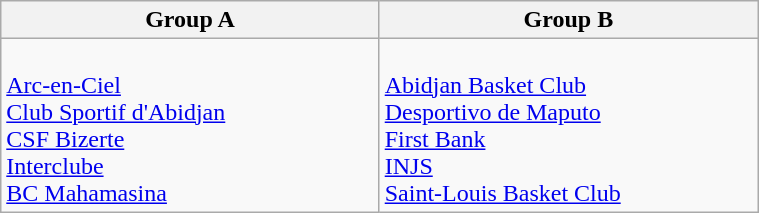<table class="wikitable" width=40%>
<tr>
<th width=25%>Group A</th>
<th width=25%>Group B</th>
</tr>
<tr>
<td><br> <a href='#'>Arc-en-Ciel</a><br>
 <a href='#'>Club Sportif d'Abidjan</a><br>
 <a href='#'>CSF Bizerte</a><br>
 <a href='#'>Interclube</a><br>
 <a href='#'>BC Mahamasina</a></td>
<td><br> <a href='#'>Abidjan Basket Club</a><br>
 <a href='#'>Desportivo de Maputo</a><br>
 <a href='#'>First Bank</a><br>
 <a href='#'>INJS</a><br>
 <a href='#'>Saint-Louis Basket Club</a></td>
</tr>
</table>
